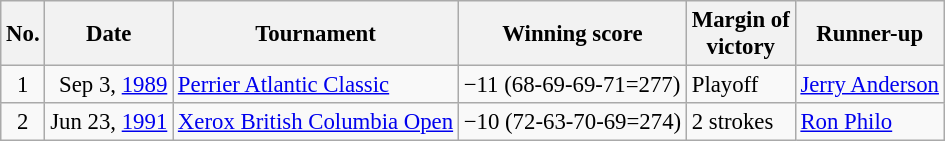<table class="wikitable" style="font-size:95%;">
<tr>
<th>No.</th>
<th>Date</th>
<th>Tournament</th>
<th>Winning score</th>
<th>Margin of<br>victory</th>
<th>Runner-up</th>
</tr>
<tr>
<td align=center>1</td>
<td align=right>Sep 3, <a href='#'>1989</a></td>
<td><a href='#'>Perrier Atlantic Classic</a></td>
<td>−11 (68-69-69-71=277)</td>
<td>Playoff</td>
<td> <a href='#'>Jerry Anderson</a></td>
</tr>
<tr>
<td align=center>2</td>
<td align=right>Jun 23, <a href='#'>1991</a></td>
<td><a href='#'>Xerox British Columbia Open</a></td>
<td>−10 (72-63-70-69=274)</td>
<td>2 strokes</td>
<td> <a href='#'>Ron Philo</a></td>
</tr>
</table>
